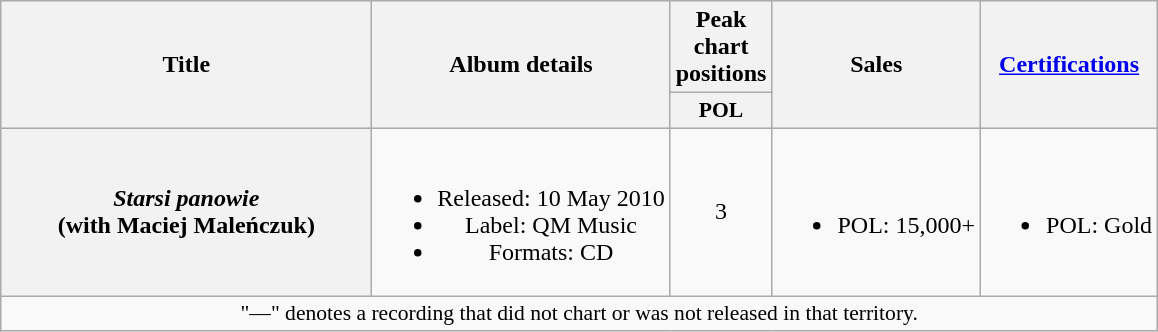<table class="wikitable plainrowheaders" style="text-align:center;">
<tr>
<th scope="col" rowspan="2" style="width:15em;">Title</th>
<th scope="col" rowspan="2">Album details</th>
<th scope="col">Peak chart positions</th>
<th scope="col" rowspan="2">Sales</th>
<th scope="col" rowspan="2"><a href='#'>Certifications</a></th>
</tr>
<tr>
<th scope="col" style="width:3em;font-size:90%;">POL<br></th>
</tr>
<tr>
<th scope="row"><em>Starsi panowie</em><br>(with Maciej Maleńczuk)</th>
<td><br><ul><li>Released: 10 May 2010</li><li>Label: QM Music</li><li>Formats: CD</li></ul></td>
<td>3</td>
<td><br><ul><li>POL: 15,000+</li></ul></td>
<td><br><ul><li>POL: Gold</li></ul></td>
</tr>
<tr>
<td colspan="20" style="font-size:90%">"—" denotes a recording that did not chart or was not released in that territory.</td>
</tr>
</table>
